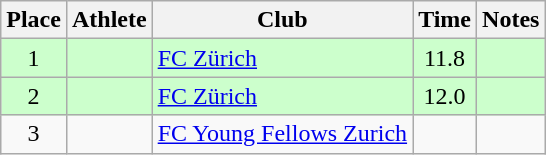<table class="wikitable sortable">
<tr>
<th>Place</th>
<th>Athlete</th>
<th>Club</th>
<th>Time</th>
<th>Notes</th>
</tr>
<tr style="background:#cfc;">
<td align=center>1</td>
<td></td>
<td><a href='#'>FC Zürich</a></td>
<td align=center>11.8</td>
<td align=center></td>
</tr>
<tr style="background:#cfc;">
<td align=center>2</td>
<td></td>
<td><a href='#'>FC Zürich</a></td>
<td align=center>12.0</td>
<td align=center></td>
</tr>
<tr>
<td align=center>3</td>
<td></td>
<td><a href='#'>FC Young Fellows Zurich</a></td>
<td></td>
<td></td>
</tr>
</table>
